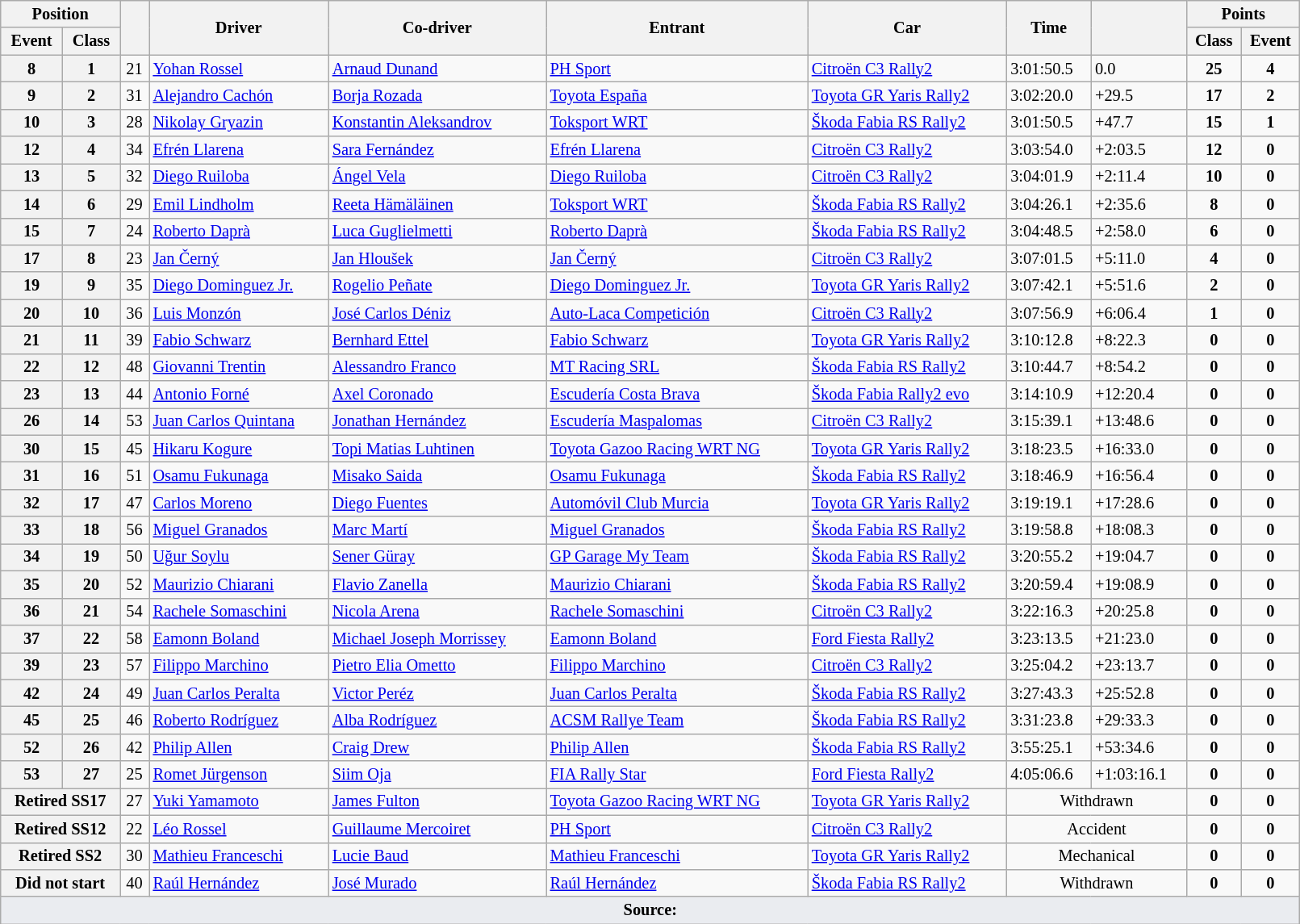<table class="wikitable" width=85% style="font-size: 85%;">
<tr>
<th colspan="2">Position</th>
<th rowspan="2"></th>
<th rowspan="2">Driver</th>
<th rowspan="2">Co-driver</th>
<th rowspan="2">Entrant</th>
<th rowspan="2">Car</th>
<th rowspan="2">Time</th>
<th rowspan="2"></th>
<th colspan="3">Points</th>
</tr>
<tr>
<th>Event</th>
<th>Class</th>
<th>Class</th>
<th>Event</th>
</tr>
<tr>
<th>8</th>
<th>1</th>
<td align="center">21</td>
<td><a href='#'>Yohan Rossel</a></td>
<td><a href='#'>Arnaud Dunand</a></td>
<td><a href='#'>PH Sport</a></td>
<td><a href='#'>Citroën C3 Rally2</a></td>
<td>3:01:50.5</td>
<td>0.0</td>
<td align="center"><strong>25</strong></td>
<td align="center"><strong>4</strong></td>
</tr>
<tr>
<th>9</th>
<th>2</th>
<td align="center">31</td>
<td><a href='#'>Alejandro Cachón</a></td>
<td><a href='#'>Borja Rozada</a></td>
<td><a href='#'>Toyota España</a></td>
<td><a href='#'>Toyota GR Yaris Rally2</a></td>
<td>3:02:20.0</td>
<td>+29.5</td>
<td align="center"><strong>17</strong></td>
<td align="center"><strong>2</strong></td>
</tr>
<tr>
<th>10</th>
<th>3</th>
<td align="center">28</td>
<td><a href='#'>Nikolay Gryazin</a></td>
<td><a href='#'>Konstantin Aleksandrov</a></td>
<td><a href='#'>Toksport WRT</a></td>
<td><a href='#'>Škoda Fabia RS Rally2</a></td>
<td>3:01:50.5</td>
<td>+47.7</td>
<td align="center"><strong>15</strong></td>
<td align="center"><strong>1</strong></td>
</tr>
<tr>
<th>12</th>
<th>4</th>
<td align="center">34</td>
<td><a href='#'>Efrén Llarena</a></td>
<td><a href='#'>Sara Fernández</a></td>
<td><a href='#'>Efrén Llarena</a></td>
<td><a href='#'>Citroën C3 Rally2</a></td>
<td>3:03:54.0</td>
<td>+2:03.5</td>
<td align="center"><strong>12</strong></td>
<td align="center"><strong>0</strong></td>
</tr>
<tr>
<th>13</th>
<th>5</th>
<td align="center">32</td>
<td><a href='#'>Diego Ruiloba</a></td>
<td><a href='#'>Ángel Vela</a></td>
<td><a href='#'>Diego Ruiloba</a></td>
<td><a href='#'>Citroën C3 Rally2</a></td>
<td>3:04:01.9</td>
<td>+2:11.4</td>
<td align="center"><strong>10</strong></td>
<td align="center"><strong>0</strong></td>
</tr>
<tr>
<th>14</th>
<th>6</th>
<td align="center">29</td>
<td><a href='#'>Emil Lindholm</a></td>
<td><a href='#'>Reeta Hämäläinen</a></td>
<td><a href='#'>Toksport WRT</a></td>
<td><a href='#'>Škoda Fabia RS Rally2</a></td>
<td>3:04:26.1</td>
<td>+2:35.6</td>
<td align="center"><strong>8</strong></td>
<td align="center"><strong>0</strong></td>
</tr>
<tr>
<th>15</th>
<th>7</th>
<td align="center">24</td>
<td><a href='#'>Roberto Daprà</a></td>
<td><a href='#'>Luca Guglielmetti</a></td>
<td><a href='#'>Roberto Daprà</a></td>
<td><a href='#'>Škoda Fabia RS Rally2</a></td>
<td>3:04:48.5</td>
<td>+2:58.0</td>
<td align="center"><strong>6</strong></td>
<td align="center"><strong>0</strong></td>
</tr>
<tr>
<th>17</th>
<th>8</th>
<td align="center">23</td>
<td><a href='#'>Jan Černý</a></td>
<td><a href='#'>Jan Hloušek</a></td>
<td><a href='#'>Jan Černý</a></td>
<td><a href='#'>Citroën C3 Rally2</a></td>
<td>3:07:01.5</td>
<td>+5:11.0</td>
<td align="center"><strong>4</strong></td>
<td align="center"><strong>0</strong></td>
</tr>
<tr>
<th>19</th>
<th>9</th>
<td align="center">35</td>
<td><a href='#'>Diego Dominguez Jr.</a></td>
<td><a href='#'>Rogelio Peñate</a></td>
<td><a href='#'>Diego Dominguez Jr.</a></td>
<td><a href='#'>Toyota GR Yaris Rally2</a></td>
<td>3:07:42.1</td>
<td>+5:51.6</td>
<td align="center"><strong>2</strong></td>
<td align="center"><strong>0</strong></td>
</tr>
<tr>
<th>20</th>
<th>10</th>
<td align="center">36</td>
<td><a href='#'>Luis Monzón</a></td>
<td><a href='#'>José Carlos Déniz</a></td>
<td><a href='#'>Auto-Laca Competición</a></td>
<td><a href='#'>Citroën C3 Rally2</a></td>
<td>3:07:56.9</td>
<td>+6:06.4</td>
<td align="center"><strong>1</strong></td>
<td align="center"><strong>0</strong></td>
</tr>
<tr>
<th>21</th>
<th>11</th>
<td align="center">39</td>
<td><a href='#'>Fabio Schwarz</a></td>
<td><a href='#'>Bernhard Ettel</a></td>
<td><a href='#'>Fabio Schwarz</a></td>
<td><a href='#'>Toyota GR Yaris Rally2</a></td>
<td>3:10:12.8</td>
<td>+8:22.3</td>
<td align="center"><strong>0</strong></td>
<td align="center"><strong>0</strong></td>
</tr>
<tr>
<th>22</th>
<th>12</th>
<td align="center">48</td>
<td><a href='#'>Giovanni Trentin</a></td>
<td><a href='#'>Alessandro Franco</a></td>
<td><a href='#'>MT Racing SRL</a></td>
<td><a href='#'>Škoda Fabia RS Rally2</a></td>
<td>3:10:44.7</td>
<td>+8:54.2</td>
<td align="center"><strong>0</strong></td>
<td align="center"><strong>0</strong></td>
</tr>
<tr>
<th>23</th>
<th>13</th>
<td align="center">44</td>
<td><a href='#'>Antonio Forné</a></td>
<td><a href='#'>Axel Coronado</a></td>
<td><a href='#'>Escudería Costa Brava</a></td>
<td><a href='#'>Škoda Fabia Rally2 evo</a></td>
<td>3:14:10.9</td>
<td>+12:20.4</td>
<td align="center"><strong>0</strong></td>
<td align="center"><strong>0</strong></td>
</tr>
<tr>
<th>26</th>
<th>14</th>
<td align="center">53</td>
<td><a href='#'>Juan Carlos Quintana</a></td>
<td><a href='#'>Jonathan Hernández</a></td>
<td><a href='#'>Escudería Maspalomas</a></td>
<td><a href='#'>Citroën C3 Rally2</a></td>
<td>3:15:39.1</td>
<td>+13:48.6</td>
<td align="center"><strong>0</strong></td>
<td align="center"><strong>0</strong></td>
</tr>
<tr>
<th>30</th>
<th>15</th>
<td align="center">45</td>
<td><a href='#'>Hikaru Kogure</a></td>
<td><a href='#'>Topi Matias Luhtinen</a></td>
<td><a href='#'>Toyota Gazoo Racing WRT NG</a></td>
<td><a href='#'>Toyota GR Yaris Rally2</a></td>
<td>3:18:23.5</td>
<td>+16:33.0</td>
<td align="center"><strong>0</strong></td>
<td align="center"><strong>0</strong></td>
</tr>
<tr>
<th>31</th>
<th>16</th>
<td align="center">51</td>
<td><a href='#'>Osamu Fukunaga</a></td>
<td><a href='#'>Misako Saida</a></td>
<td><a href='#'>Osamu Fukunaga</a></td>
<td><a href='#'>Škoda Fabia RS Rally2</a></td>
<td>3:18:46.9</td>
<td>+16:56.4</td>
<td align="center"><strong>0</strong></td>
<td align="center"><strong>0</strong></td>
</tr>
<tr>
<th>32</th>
<th>17</th>
<td align="center">47</td>
<td><a href='#'>Carlos Moreno</a></td>
<td><a href='#'>Diego Fuentes</a></td>
<td><a href='#'>Automóvil Club Murcia</a></td>
<td><a href='#'>Toyota GR Yaris Rally2</a></td>
<td>3:19:19.1</td>
<td>+17:28.6</td>
<td align="center"><strong>0</strong></td>
<td align="center"><strong>0</strong></td>
</tr>
<tr>
<th>33</th>
<th>18</th>
<td align="center">56</td>
<td><a href='#'>Miguel Granados</a></td>
<td><a href='#'>Marc Martí</a></td>
<td><a href='#'>Miguel Granados</a></td>
<td><a href='#'>Škoda Fabia RS Rally2</a></td>
<td>3:19:58.8</td>
<td>+18:08.3</td>
<td align="center"><strong>0</strong></td>
<td align="center"><strong>0</strong></td>
</tr>
<tr>
<th>34</th>
<th>19</th>
<td align="center">50</td>
<td><a href='#'>Uğur Soylu</a></td>
<td><a href='#'>Sener Güray</a></td>
<td><a href='#'>GP Garage My Team</a></td>
<td><a href='#'>Škoda Fabia RS Rally2</a></td>
<td>3:20:55.2</td>
<td>+19:04.7</td>
<td align="center"><strong>0</strong></td>
<td align="center"><strong>0</strong></td>
</tr>
<tr>
<th>35</th>
<th>20</th>
<td align="center">52</td>
<td><a href='#'>Maurizio Chiarani</a></td>
<td><a href='#'>Flavio Zanella</a></td>
<td><a href='#'>Maurizio Chiarani</a></td>
<td><a href='#'>Škoda Fabia RS Rally2</a></td>
<td>3:20:59.4</td>
<td>+19:08.9</td>
<td align="center"><strong>0</strong></td>
<td align="center"><strong>0</strong></td>
</tr>
<tr>
<th>36</th>
<th>21</th>
<td align="center">54</td>
<td><a href='#'>Rachele Somaschini</a></td>
<td><a href='#'>Nicola Arena</a></td>
<td><a href='#'>Rachele Somaschini</a></td>
<td><a href='#'>Citroën C3 Rally2</a></td>
<td>3:22:16.3</td>
<td>+20:25.8</td>
<td align="center"><strong>0</strong></td>
<td align="center"><strong>0</strong></td>
</tr>
<tr>
<th>37</th>
<th>22</th>
<td align="center">58</td>
<td><a href='#'>Eamonn Boland</a></td>
<td><a href='#'>Michael Joseph Morrissey</a></td>
<td><a href='#'>Eamonn Boland</a></td>
<td><a href='#'>Ford Fiesta Rally2</a></td>
<td>3:23:13.5</td>
<td>+21:23.0</td>
<td align="center"><strong>0</strong></td>
<td align="center"><strong>0</strong></td>
</tr>
<tr>
<th>39</th>
<th>23</th>
<td align="center">57</td>
<td><a href='#'>Filippo Marchino</a></td>
<td><a href='#'>Pietro Elia Ometto</a></td>
<td><a href='#'>Filippo Marchino</a></td>
<td><a href='#'>Citroën C3 Rally2</a></td>
<td>3:25:04.2</td>
<td>+23:13.7</td>
<td align="center"><strong>0</strong></td>
<td align="center"><strong>0</strong></td>
</tr>
<tr>
<th>42</th>
<th>24</th>
<td align="center">49</td>
<td><a href='#'>Juan Carlos Peralta</a></td>
<td><a href='#'>Victor Peréz</a></td>
<td><a href='#'>Juan Carlos Peralta</a></td>
<td><a href='#'>Škoda Fabia RS Rally2</a></td>
<td>3:27:43.3</td>
<td>+25:52.8</td>
<td align="center"><strong>0</strong></td>
<td align="center"><strong>0</strong></td>
</tr>
<tr>
<th>45</th>
<th>25</th>
<td align="center">46</td>
<td><a href='#'>Roberto Rodríguez</a></td>
<td><a href='#'>Alba Rodríguez</a></td>
<td><a href='#'>ACSM Rallye Team</a></td>
<td><a href='#'>Škoda Fabia RS Rally2</a></td>
<td>3:31:23.8</td>
<td>+29:33.3</td>
<td align="center"><strong>0</strong></td>
<td align="center"><strong>0</strong></td>
</tr>
<tr>
<th>52</th>
<th>26</th>
<td align="center">42</td>
<td><a href='#'>Philip Allen</a></td>
<td><a href='#'>Craig Drew</a></td>
<td><a href='#'>Philip Allen</a></td>
<td><a href='#'>Škoda Fabia RS Rally2</a></td>
<td>3:55:25.1</td>
<td>+53:34.6</td>
<td align="center"><strong>0</strong></td>
<td align="center"><strong>0</strong></td>
</tr>
<tr>
<th>53</th>
<th>27</th>
<td align="center">25</td>
<td><a href='#'>Romet Jürgenson</a></td>
<td><a href='#'>Siim Oja</a></td>
<td><a href='#'>FIA Rally Star</a></td>
<td><a href='#'>Ford Fiesta Rally2</a></td>
<td>4:05:06.6</td>
<td>+1:03:16.1</td>
<td align="center"><strong>0</strong></td>
<td align="center"><strong>0</strong></td>
</tr>
<tr>
<th colspan="2">Retired SS17</th>
<td align="center">27</td>
<td><a href='#'>Yuki Yamamoto</a></td>
<td><a href='#'>James Fulton</a></td>
<td><a href='#'>Toyota Gazoo Racing WRT NG</a></td>
<td><a href='#'>Toyota GR Yaris Rally2</a></td>
<td colspan="2" align="center">Withdrawn</td>
<td align="center"><strong>0</strong></td>
<td align="center"><strong>0</strong></td>
</tr>
<tr>
<th colspan="2">Retired SS12</th>
<td align="center">22</td>
<td><a href='#'>Léo Rossel</a></td>
<td><a href='#'>Guillaume Mercoiret</a></td>
<td><a href='#'>PH Sport</a></td>
<td><a href='#'>Citroën C3 Rally2</a></td>
<td colspan="2" align="center">Accident</td>
<td align="center"><strong>0</strong></td>
<td align="center"><strong>0</strong></td>
</tr>
<tr>
<th colspan="2">Retired SS2</th>
<td align="center">30</td>
<td><a href='#'>Mathieu Franceschi</a></td>
<td><a href='#'>Lucie Baud</a></td>
<td><a href='#'>Mathieu Franceschi</a></td>
<td><a href='#'>Toyota GR Yaris Rally2</a></td>
<td colspan="2" align="center">Mechanical</td>
<td align="center"><strong>0</strong></td>
<td align="center"><strong>0</strong></td>
</tr>
<tr>
<th colspan="2">Did not start</th>
<td align="center">40</td>
<td><a href='#'>Raúl Hernández</a></td>
<td><a href='#'>José Murado</a></td>
<td><a href='#'>Raúl Hernández</a></td>
<td><a href='#'>Škoda Fabia RS Rally2</a></td>
<td colspan="2" align="center">Withdrawn</td>
<td align="center"><strong>0</strong></td>
<td align="center"><strong>0</strong></td>
</tr>
<tr>
<td style="background-color:#EAECF0; text-align:center" colspan="11"><strong>Source:</strong></td>
</tr>
</table>
